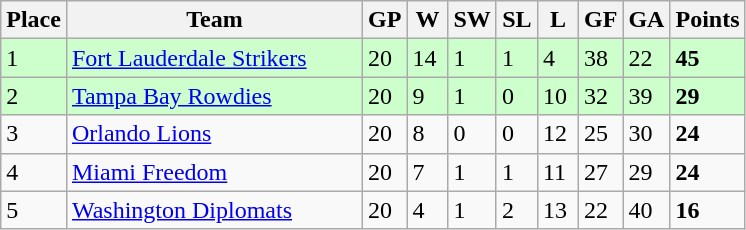<table class="wikitable">
<tr>
<th>Place</th>
<th width="190">Team</th>
<th width="20">GP</th>
<th width="20">W</th>
<th width="20">SW</th>
<th width="20">SL</th>
<th width="20">L</th>
<th width="20">GF</th>
<th width="20">GA</th>
<th>Points</th>
</tr>
<tr bgcolor=#ccffcc>
<td>1</td>
<td><a href='#'>Fort Lauderdale Strikers</a></td>
<td>20</td>
<td>14</td>
<td>1</td>
<td>1</td>
<td>4</td>
<td>38</td>
<td>22</td>
<td><strong>45</strong></td>
</tr>
<tr bgcolor=#ccffcc>
<td>2</td>
<td><a href='#'>Tampa Bay Rowdies</a></td>
<td>20</td>
<td>9</td>
<td>1</td>
<td>0</td>
<td>10</td>
<td>32</td>
<td>39</td>
<td><strong>29</strong></td>
</tr>
<tr>
<td>3</td>
<td><a href='#'>Orlando Lions</a></td>
<td>20</td>
<td>8</td>
<td>0</td>
<td>0</td>
<td>12</td>
<td>25</td>
<td>30</td>
<td><strong>24</strong></td>
</tr>
<tr>
<td>4</td>
<td><a href='#'>Miami Freedom</a></td>
<td>20</td>
<td>7</td>
<td>1</td>
<td>1</td>
<td>11</td>
<td>27</td>
<td>29</td>
<td><strong>24</strong></td>
</tr>
<tr>
<td>5</td>
<td><a href='#'>Washington Diplomats</a></td>
<td>20</td>
<td>4</td>
<td>1</td>
<td>2</td>
<td>13</td>
<td>22</td>
<td>40</td>
<td><strong>16</strong></td>
</tr>
</table>
